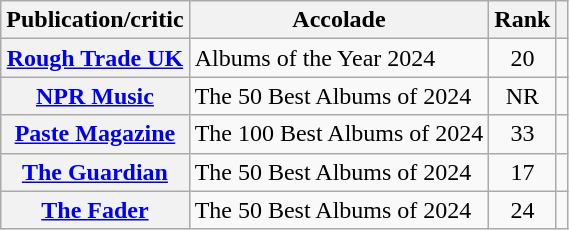<table class="wikitable sortable plainrowheaders">
<tr>
<th scope="col">Publication/critic</th>
<th scope="col">Accolade</th>
<th scope="col">Rank</th>
<th scope="col" class="unsortable"></th>
</tr>
<tr>
<th scope="row"><a href='#'>Rough Trade UK</a></th>
<td>Albums of the Year 2024</td>
<td style="text-align: center;">20</td>
<td style="text-align: center;"></td>
</tr>
<tr>
<th scope="row"><a href='#'>NPR Music</a></th>
<td>The 50 Best Albums of 2024</td>
<td style="text-align: center;">NR</td>
<td style="text-align: center;"></td>
</tr>
<tr>
<th scope="row"><a href='#'>Paste Magazine</a></th>
<td>The 100 Best Albums of 2024</td>
<td style="text-align: center;">33</td>
<td style="text-align: center;"></td>
</tr>
<tr>
<th scope="row"><a href='#'>The Guardian</a></th>
<td>The 50 Best Albums of 2024</td>
<td style="text-align: center;">17</td>
<td style="text-align: center;"></td>
</tr>
<tr>
<th scope="row"><a href='#'>The Fader</a></th>
<td>The 50 Best Albums of 2024</td>
<td style="text-align: center;">24</td>
<td style="text-align: center;"></td>
</tr>
</table>
